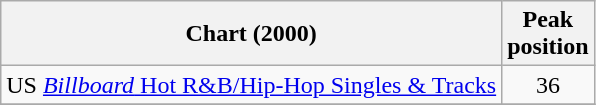<table class="wikitable">
<tr>
<th>Chart (2000)</th>
<th>Peak<br>position</th>
</tr>
<tr>
<td>US <a href='#'><em>Billboard</em> Hot R&B/Hip-Hop Singles & Tracks</a></td>
<td align="center">36</td>
</tr>
<tr>
</tr>
</table>
